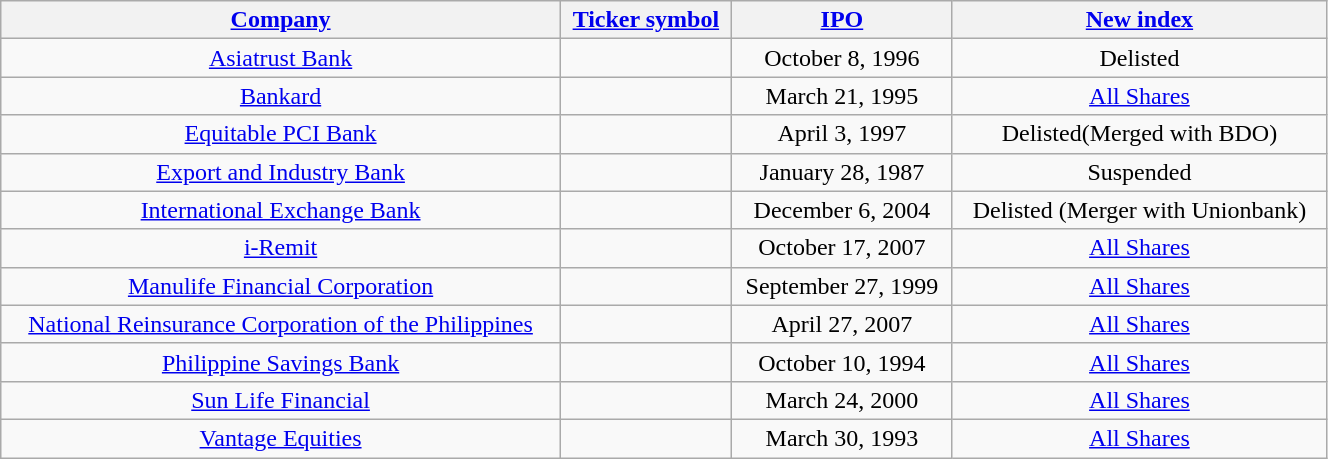<table class="wikitable" width="70%" align= "center">
<tr>
<th><a href='#'>Company</a></th>
<th><a href='#'>Ticker symbol</a></th>
<th><a href='#'>IPO</a></th>
<th><a href='#'>New index</a></th>
</tr>
<tr align=center>
<td><a href='#'>Asiatrust Bank</a></td>
<td></td>
<td>October 8, 1996</td>
<td>Delisted</td>
</tr>
<tr align=center>
<td><a href='#'>Bankard</a></td>
<td></td>
<td>March 21, 1995</td>
<td><a href='#'>All Shares</a></td>
</tr>
<tr align=center>
<td><a href='#'>Equitable PCI Bank</a></td>
<td></td>
<td>April 3, 1997</td>
<td>Delisted(Merged with BDO)</td>
</tr>
<tr align=center>
<td><a href='#'>Export and Industry Bank</a></td>
<td></td>
<td>January 28, 1987</td>
<td>Suspended</td>
</tr>
<tr align=center>
<td><a href='#'>International Exchange Bank</a></td>
<td></td>
<td>December 6, 2004</td>
<td>Delisted (Merger with Unionbank)</td>
</tr>
<tr align=center>
<td><a href='#'>i-Remit</a></td>
<td></td>
<td>October 17, 2007</td>
<td><a href='#'>All Shares</a></td>
</tr>
<tr align=center>
<td><a href='#'>Manulife Financial Corporation</a></td>
<td></td>
<td>September 27, 1999</td>
<td><a href='#'>All Shares</a></td>
</tr>
<tr align=center>
<td><a href='#'>National Reinsurance Corporation of the Philippines</a></td>
<td></td>
<td>April 27, 2007</td>
<td><a href='#'>All Shares</a></td>
</tr>
<tr align=center>
<td><a href='#'>Philippine Savings Bank</a></td>
<td></td>
<td>October 10, 1994</td>
<td><a href='#'>All Shares</a></td>
</tr>
<tr align=center>
<td><a href='#'>Sun Life Financial</a></td>
<td></td>
<td>March 24, 2000</td>
<td><a href='#'>All Shares</a></td>
</tr>
<tr align=center>
<td><a href='#'>Vantage Equities</a></td>
<td></td>
<td>March 30, 1993</td>
<td><a href='#'>All Shares</a></td>
</tr>
</table>
